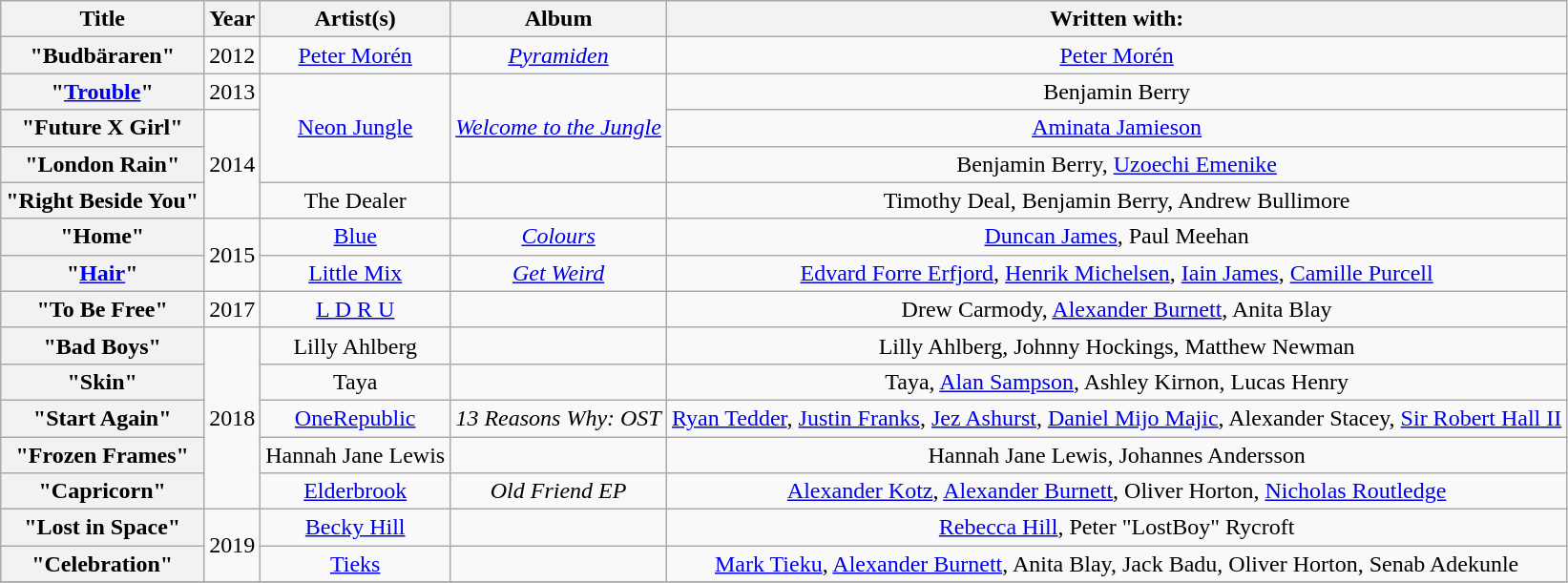<table class="wikitable plainrowheaders" style="text-align:center;">
<tr>
<th scope="col">Title</th>
<th scope="col">Year</th>
<th scope="col">Artist(s)</th>
<th scope="col">Album</th>
<th scope="col">Written with:</th>
</tr>
<tr>
<th scope="row">"Budbäraren"</th>
<td>2012</td>
<td><a href='#'>Peter Morén</a></td>
<td><em><a href='#'>Pyramiden</a></em></td>
<td><a href='#'>Peter Morén</a></td>
</tr>
<tr>
<th scope="row">"<a href='#'>Trouble</a>"</th>
<td>2013</td>
<td rowspan="3"><a href='#'>Neon Jungle</a></td>
<td rowspan="3"><em><a href='#'>Welcome to the Jungle</a></em></td>
<td>Benjamin Berry</td>
</tr>
<tr>
<th scope="row">"Future X Girl"</th>
<td rowspan="3">2014</td>
<td><a href='#'>Aminata Jamieson</a></td>
</tr>
<tr>
<th scope="row">"London Rain"</th>
<td>Benjamin Berry, <a href='#'>Uzoechi Emenike</a></td>
</tr>
<tr>
<th scope="row">"Right Beside You"<br></th>
<td>The Dealer</td>
<td></td>
<td>Timothy Deal, Benjamin Berry, Andrew Bullimore</td>
</tr>
<tr>
<th scope="row">"Home"</th>
<td rowspan="2">2015</td>
<td><a href='#'>Blue</a></td>
<td><em><a href='#'>Colours</a></em></td>
<td><a href='#'>Duncan James</a>, Paul Meehan</td>
</tr>
<tr>
<th scope="row">"<a href='#'>Hair</a>"</th>
<td><a href='#'>Little Mix</a></td>
<td><em><a href='#'>Get Weird</a></em></td>
<td><a href='#'>Edvard Forre Erfjord</a>, <a href='#'>Henrik Michelsen</a>, <a href='#'>Iain James</a>, <a href='#'>Camille Purcell</a></td>
</tr>
<tr>
<th scope="row">"To Be Free"</th>
<td>2017</td>
<td><a href='#'>L D R U</a></td>
<td></td>
<td>Drew Carmody, <a href='#'>Alexander Burnett</a>, Anita Blay</td>
</tr>
<tr>
<th scope="row">"Bad Boys"</th>
<td rowspan="5">2018</td>
<td>Lilly Ahlberg</td>
<td></td>
<td>Lilly Ahlberg, Johnny Hockings, Matthew Newman</td>
</tr>
<tr>
<th scope="row">"Skin"<br></th>
<td>Taya</td>
<td></td>
<td>Taya, <a href='#'>Alan Sampson</a>, Ashley Kirnon, Lucas Henry</td>
</tr>
<tr>
<th scope="row">"Start Again"<br></th>
<td><a href='#'>OneRepublic</a></td>
<td><em>13 Reasons Why: OST</em></td>
<td><a href='#'>Ryan Tedder</a>, <a href='#'>Justin Franks</a>, <a href='#'>Jez Ashurst</a>, <a href='#'>Daniel Mijo Majic</a>, Alexander Stacey, <a href='#'>Sir Robert Hall II</a></td>
</tr>
<tr>
<th scope="row">"Frozen Frames"</th>
<td>Hannah Jane Lewis</td>
<td></td>
<td>Hannah Jane Lewis, Johannes Andersson</td>
</tr>
<tr>
<th scope="row">"Capricorn"</th>
<td><a href='#'>Elderbrook</a></td>
<td><em>Old Friend EP</em></td>
<td><a href='#'>Alexander Kotz</a>, <a href='#'>Alexander Burnett</a>, Oliver Horton, <a href='#'>Nicholas Routledge</a></td>
</tr>
<tr>
<th scope="row">"Lost in Space"</th>
<td rowspan="2">2019</td>
<td><a href='#'>Becky Hill</a></td>
<td></td>
<td><a href='#'>Rebecca Hill</a>, Peter "LostBoy" Rycroft</td>
</tr>
<tr>
<th scope="row">"Celebration"</th>
<td><a href='#'>Tieks</a></td>
<td></td>
<td><a href='#'>Mark Tieku</a>, <a href='#'>Alexander Burnett</a>, Anita Blay, Jack Badu, Oliver Horton, Senab Adekunle</td>
</tr>
<tr>
</tr>
</table>
